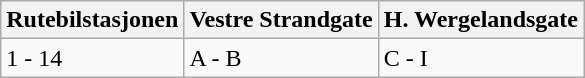<table class="wikitable sortable">
<tr>
<th scope="col">Rutebilstasjonen</th>
<th scope="col">Vestre Strandgate</th>
<th scope="col">H. Wergelandsgate</th>
</tr>
<tr>
<td>1 - 14</td>
<td>A - B</td>
<td>C - I</td>
</tr>
</table>
